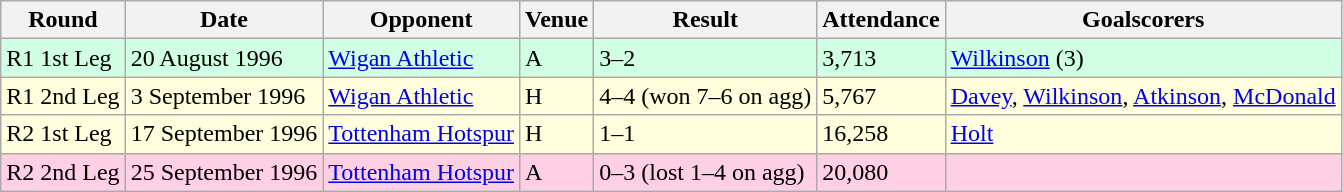<table class="wikitable">
<tr>
<th>Round</th>
<th>Date</th>
<th>Opponent</th>
<th>Venue</th>
<th>Result</th>
<th>Attendance</th>
<th>Goalscorers</th>
</tr>
<tr style="background-color: #d0ffe3;">
<td>R1 1st Leg</td>
<td>20 August 1996</td>
<td><a href='#'>Wigan Athletic</a></td>
<td>A</td>
<td>3–2</td>
<td>3,713</td>
<td><a href='#'>Wilkinson</a> (3)</td>
</tr>
<tr style="background-color: #ffffdd;">
<td>R1 2nd Leg</td>
<td>3 September 1996</td>
<td><a href='#'>Wigan Athletic</a></td>
<td>H</td>
<td>4–4 (won 7–6 on agg)</td>
<td>5,767</td>
<td><a href='#'>Davey</a>, <a href='#'>Wilkinson</a>, <a href='#'>Atkinson</a>, <a href='#'>McDonald</a></td>
</tr>
<tr style="background-color: #ffffdd;">
<td>R2 1st Leg</td>
<td>17 September 1996</td>
<td><a href='#'>Tottenham Hotspur</a></td>
<td>H</td>
<td>1–1</td>
<td>16,258</td>
<td><a href='#'>Holt</a></td>
</tr>
<tr style="background-color: #ffd0e3;">
<td>R2 2nd Leg</td>
<td>25 September 1996</td>
<td><a href='#'>Tottenham Hotspur</a></td>
<td>A</td>
<td>0–3 (lost 1–4 on agg)</td>
<td>20,080</td>
<td></td>
</tr>
</table>
